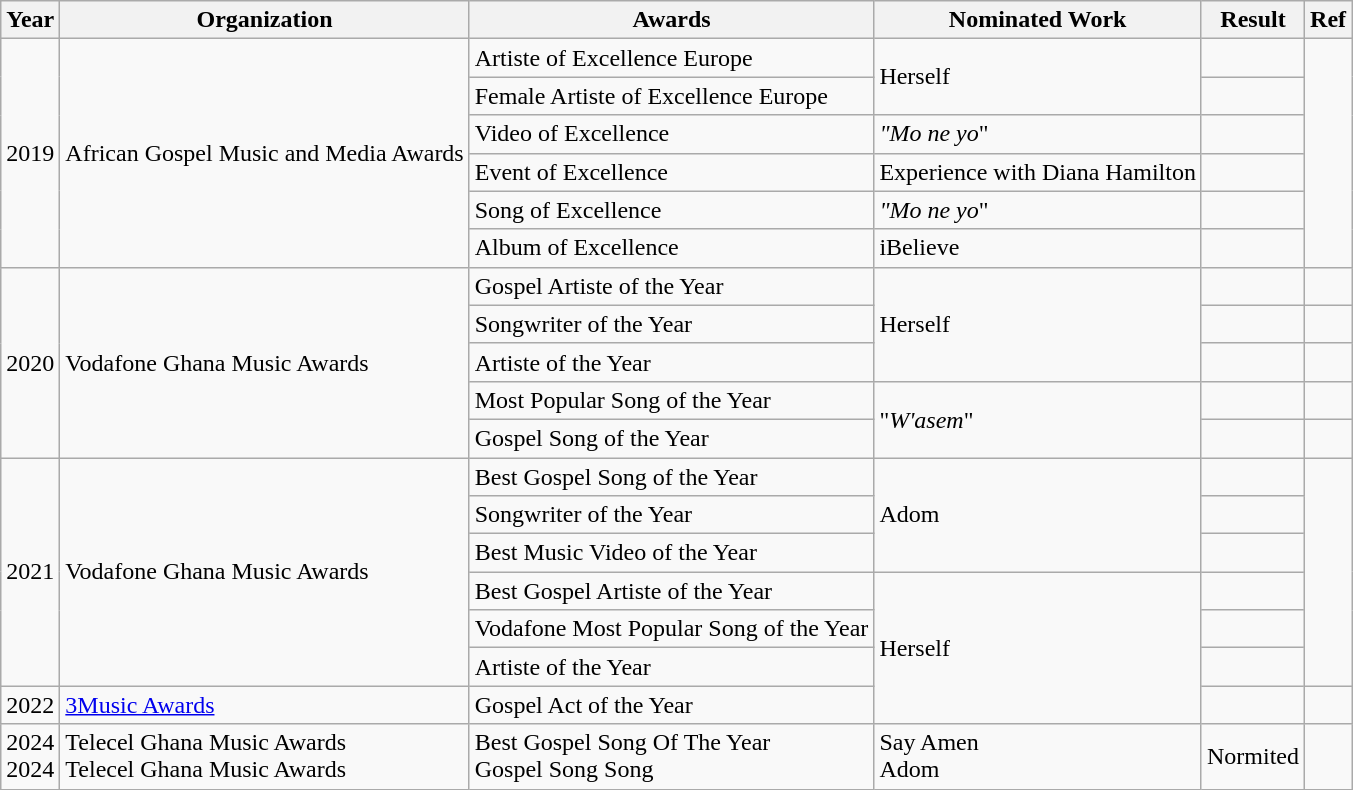<table class="wikitable">
<tr>
<th>Year</th>
<th>Organization</th>
<th>Awards</th>
<th>Nominated Work</th>
<th>Result</th>
<th>Ref</th>
</tr>
<tr>
<td rowspan="6">2019</td>
<td rowspan="6">African Gospel Music and Media Awards</td>
<td>Artiste of Excellence Europe</td>
<td rowspan="2">Herself</td>
<td></td>
<td rowspan="6"></td>
</tr>
<tr>
<td>Female Artiste of Excellence Europe</td>
<td></td>
</tr>
<tr>
<td>Video of Excellence</td>
<td><em>"Mo ne yo</em>"</td>
<td></td>
</tr>
<tr>
<td>Event of Excellence</td>
<td>Experience with Diana Hamilton</td>
<td></td>
</tr>
<tr>
<td>Song of Excellence</td>
<td><em>"Mo ne yo</em>"</td>
<td></td>
</tr>
<tr>
<td>Album of Excellence</td>
<td>iBelieve</td>
<td></td>
</tr>
<tr>
<td rowspan="5">2020</td>
<td rowspan="5">Vodafone Ghana Music Awards</td>
<td>Gospel Artiste of the Year</td>
<td rowspan="3">Herself</td>
<td></td>
<td></td>
</tr>
<tr>
<td>Songwriter of the Year</td>
<td></td>
<td></td>
</tr>
<tr>
<td>Artiste of the Year</td>
<td></td>
<td></td>
</tr>
<tr>
<td>Most Popular Song of the Year</td>
<td rowspan="2">"<em>W'asem</em>"</td>
<td></td>
<td></td>
</tr>
<tr>
<td>Gospel Song of the Year</td>
<td></td>
<td></td>
</tr>
<tr>
<td rowspan="6">2021</td>
<td rowspan="6">Vodafone Ghana Music Awards</td>
<td>Best Gospel Song of the Year</td>
<td rowspan="3">Adom</td>
<td></td>
<td rowspan="6"></td>
</tr>
<tr>
<td>Songwriter of the Year</td>
<td></td>
</tr>
<tr>
<td>Best Music Video of the Year</td>
<td></td>
</tr>
<tr>
<td>Best Gospel Artiste of the Year</td>
<td rowspan="4">Herself</td>
<td></td>
</tr>
<tr>
<td>Vodafone Most Popular Song of the Year</td>
<td></td>
</tr>
<tr>
<td>Artiste of the Year</td>
<td></td>
</tr>
<tr>
<td>2022</td>
<td><a href='#'>3Music Awards</a></td>
<td>Gospel Act of the Year</td>
<td></td>
<td></td>
</tr>
<tr>
<td>2024<br>2024</td>
<td>Telecel Ghana Music Awards<br>Telecel Ghana Music Awards</td>
<td>Best Gospel Song Of The Year<br>Gospel Song Song</td>
<td>Say Amen<br>Adom</td>
<td>Normited</td>
<td></td>
</tr>
</table>
